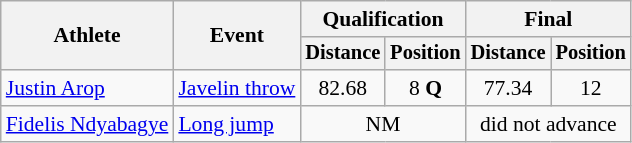<table class=wikitable style="font-size:90%">
<tr>
<th rowspan="2">Athlete</th>
<th rowspan="2">Event</th>
<th colspan="2">Qualification</th>
<th colspan="2">Final</th>
</tr>
<tr style="font-size:95%">
<th>Distance</th>
<th>Position</th>
<th>Distance</th>
<th>Position</th>
</tr>
<tr align=center>
<td align=left><a href='#'>Justin Arop</a></td>
<td align=left><a href='#'>Javelin throw</a></td>
<td>82.68</td>
<td>8 <strong>Q</strong></td>
<td>77.34</td>
<td>12</td>
</tr>
<tr align=center>
<td align=left><a href='#'>Fidelis Ndyabagye</a></td>
<td align=left><a href='#'>Long jump</a></td>
<td colspan=2>NM</td>
<td colspan=2>did not advance</td>
</tr>
</table>
